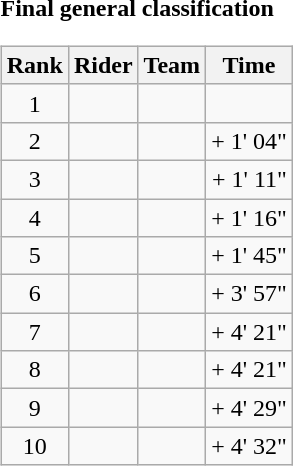<table>
<tr>
<td><strong>Final general classification</strong><br><table class="wikitable">
<tr>
<th scope="col">Rank</th>
<th scope="col">Rider</th>
<th scope="col">Team</th>
<th scope="col">Time</th>
</tr>
<tr>
<td style="text-align:center;">1</td>
<td></td>
<td></td>
<td style="text-align:right;"></td>
</tr>
<tr>
<td style="text-align:center;">2</td>
<td></td>
<td></td>
<td style="text-align:right;">+ 1' 04"</td>
</tr>
<tr>
<td style="text-align:center;">3</td>
<td></td>
<td></td>
<td style="text-align:right;">+ 1' 11"</td>
</tr>
<tr>
<td style="text-align:center;">4</td>
<td></td>
<td></td>
<td style="text-align:right;">+ 1' 16"</td>
</tr>
<tr>
<td style="text-align:center;">5</td>
<td></td>
<td></td>
<td style="text-align:right;">+ 1' 45"</td>
</tr>
<tr>
<td style="text-align:center;">6</td>
<td></td>
<td></td>
<td style="text-align:right;">+ 3' 57"</td>
</tr>
<tr>
<td style="text-align:center;">7</td>
<td></td>
<td></td>
<td style="text-align:right;">+ 4' 21"</td>
</tr>
<tr>
<td style="text-align:center;">8</td>
<td></td>
<td></td>
<td style="text-align:right;">+ 4' 21"</td>
</tr>
<tr>
<td style="text-align:center;">9</td>
<td></td>
<td></td>
<td style="text-align:right;">+ 4' 29"</td>
</tr>
<tr>
<td style="text-align:center;">10</td>
<td></td>
<td></td>
<td style="text-align:right;">+ 4' 32"</td>
</tr>
</table>
</td>
</tr>
</table>
